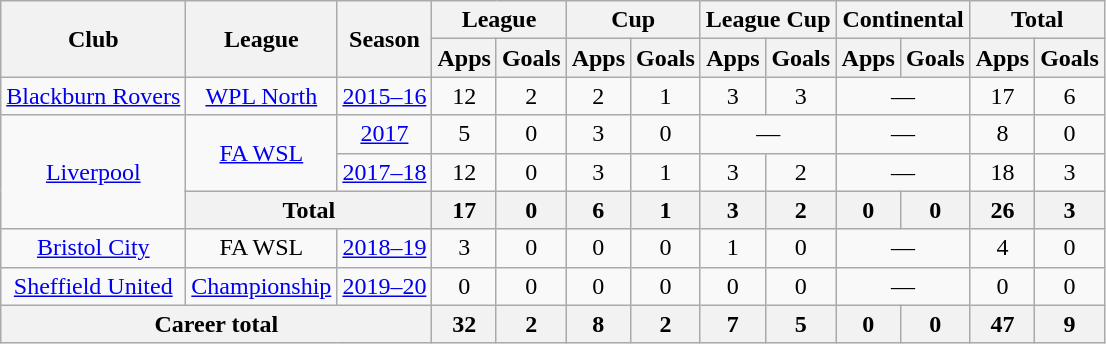<table class="wikitable" style="text-align: center;">
<tr>
<th rowspan="2">Club</th>
<th rowspan="2">League</th>
<th rowspan="2">Season</th>
<th colspan="2">League</th>
<th colspan="2">Cup</th>
<th colspan="2">League Cup</th>
<th colspan="2">Continental</th>
<th colspan="2">Total</th>
</tr>
<tr>
<th>Apps</th>
<th>Goals</th>
<th>Apps</th>
<th>Goals</th>
<th>Apps</th>
<th>Goals</th>
<th>Apps</th>
<th>Goals</th>
<th>Apps</th>
<th>Goals</th>
</tr>
<tr>
<td><a href='#'>Blackburn Rovers</a></td>
<td><a href='#'>WPL North</a></td>
<td><a href='#'>2015–16</a></td>
<td>12</td>
<td>2</td>
<td>2</td>
<td>1</td>
<td>3</td>
<td>3</td>
<td colspan=2>—</td>
<td>17</td>
<td>6</td>
</tr>
<tr>
<td rowspan="3"><a href='#'>Liverpool</a></td>
<td rowspan="2"><a href='#'>FA WSL</a></td>
<td><a href='#'>2017</a></td>
<td>5</td>
<td>0</td>
<td>3</td>
<td>0</td>
<td colspan=2>—</td>
<td colspan=2>—</td>
<td>8</td>
<td>0</td>
</tr>
<tr>
<td><a href='#'>2017–18</a></td>
<td>12</td>
<td>0</td>
<td>3</td>
<td>1</td>
<td>3</td>
<td>2</td>
<td colspan=2>—</td>
<td>18</td>
<td>3</td>
</tr>
<tr>
<th colspan="2">Total</th>
<th>17</th>
<th>0</th>
<th>6</th>
<th>1</th>
<th>3</th>
<th>2</th>
<th>0</th>
<th>0</th>
<th>26</th>
<th>3</th>
</tr>
<tr>
<td><a href='#'>Bristol City</a></td>
<td>FA WSL</td>
<td><a href='#'>2018–19</a></td>
<td>3</td>
<td>0</td>
<td>0</td>
<td>0</td>
<td>1</td>
<td>0</td>
<td colspan=2>—</td>
<td>4</td>
<td>0</td>
</tr>
<tr>
<td><a href='#'>Sheffield United</a></td>
<td><a href='#'>Championship</a></td>
<td><a href='#'>2019–20</a></td>
<td>0</td>
<td>0</td>
<td>0</td>
<td>0</td>
<td>0</td>
<td>0</td>
<td colspan=2>—</td>
<td>0</td>
<td>0</td>
</tr>
<tr>
<th colspan="3">Career total</th>
<th>32</th>
<th>2</th>
<th>8</th>
<th>2</th>
<th>7</th>
<th>5</th>
<th>0</th>
<th>0</th>
<th>47</th>
<th>9</th>
</tr>
</table>
